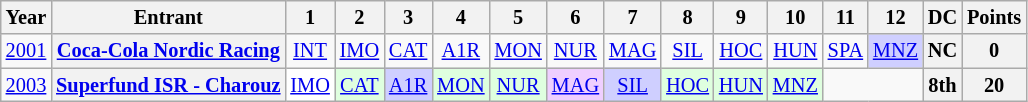<table class="wikitable" style="text-align:center; font-size:85%">
<tr>
<th>Year</th>
<th>Entrant</th>
<th>1</th>
<th>2</th>
<th>3</th>
<th>4</th>
<th>5</th>
<th>6</th>
<th>7</th>
<th>8</th>
<th>9</th>
<th>10</th>
<th>11</th>
<th>12</th>
<th>DC</th>
<th>Points</th>
</tr>
<tr>
<td><a href='#'>2001</a></td>
<th nowrap><a href='#'>Coca-Cola Nordic Racing</a></th>
<td><a href='#'>INT</a></td>
<td><a href='#'>IMO</a></td>
<td><a href='#'>CAT</a></td>
<td><a href='#'>A1R</a></td>
<td><a href='#'>MON</a></td>
<td><a href='#'>NUR</a></td>
<td><a href='#'>MAG</a></td>
<td><a href='#'>SIL</a></td>
<td><a href='#'>HOC</a></td>
<td><a href='#'>HUN</a></td>
<td><a href='#'>SPA</a></td>
<td style="background:#CFCFFF;"><a href='#'>MNZ</a><br></td>
<th>NC</th>
<th>0</th>
</tr>
<tr>
<td><a href='#'>2003</a></td>
<th nowrap><a href='#'>Superfund ISR - Charouz</a></th>
<td style="background:#FFFFFF;"><a href='#'>IMO</a><br></td>
<td style="background:#DFFFDF;"><a href='#'>CAT</a><br></td>
<td style="background:#CFCFFF;"><a href='#'>A1R</a><br></td>
<td style="background:#DFFFDF;"><a href='#'>MON</a><br></td>
<td style="background:#DFFFDF;"><a href='#'>NUR</a><br></td>
<td style="background:#EFCFFF;"><a href='#'>MAG</a><br></td>
<td style="background:#CFCFFF;"><a href='#'>SIL</a><br></td>
<td style="background:#DFFFDF;"><a href='#'>HOC</a><br></td>
<td style="background:#DFFFDF;"><a href='#'>HUN</a><br></td>
<td style="background:#DFFFDF;"><a href='#'>MNZ</a><br></td>
<td colspan=2></td>
<th>8th</th>
<th>20</th>
</tr>
</table>
